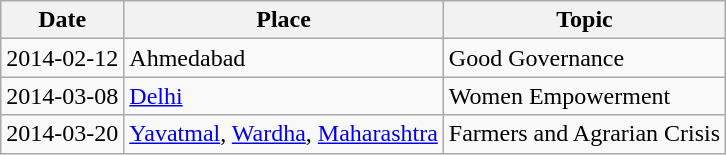<table class="wikitable">
<tr>
<th>Date</th>
<th>Place</th>
<th>Topic</th>
</tr>
<tr>
<td>2014-02-12</td>
<td>Ahmedabad</td>
<td>Good Governance</td>
</tr>
<tr>
<td>2014-03-08</td>
<td><a href='#'>Delhi</a></td>
<td>Women Empowerment</td>
</tr>
<tr>
<td>2014-03-20</td>
<td><a href='#'>Yavatmal</a>, <a href='#'>Wardha</a>, <a href='#'>Maharashtra</a></td>
<td>Farmers and Agrarian Crisis</td>
</tr>
</table>
